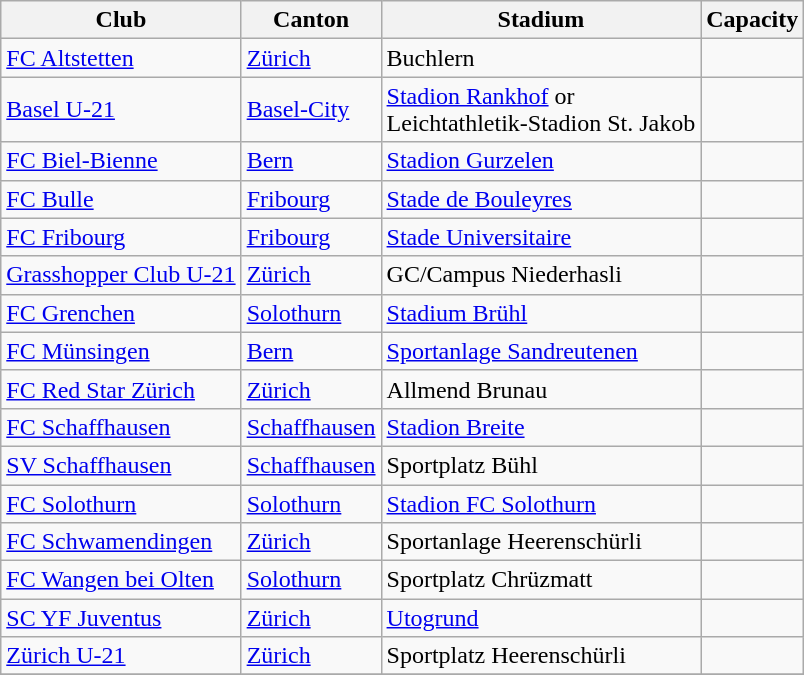<table class="wikitable">
<tr>
<th>Club</th>
<th>Canton</th>
<th>Stadium</th>
<th>Capacity</th>
</tr>
<tr>
<td><a href='#'>FC Altstetten</a></td>
<td><a href='#'>Zürich</a></td>
<td>Buchlern</td>
<td></td>
</tr>
<tr>
<td><a href='#'>Basel U-21</a></td>
<td><a href='#'>Basel-City</a></td>
<td><a href='#'>Stadion Rankhof</a> or<br>Leichtathletik-Stadion St. Jakob</td>
<td><br></td>
</tr>
<tr>
<td><a href='#'>FC Biel-Bienne</a></td>
<td><a href='#'>Bern</a></td>
<td><a href='#'>Stadion Gurzelen</a></td>
<td></td>
</tr>
<tr>
<td><a href='#'>FC Bulle</a></td>
<td><a href='#'>Fribourg</a></td>
<td><a href='#'>Stade de Bouleyres</a></td>
<td></td>
</tr>
<tr>
<td><a href='#'>FC Fribourg</a></td>
<td><a href='#'>Fribourg</a></td>
<td><a href='#'>Stade Universitaire</a></td>
<td></td>
</tr>
<tr>
<td><a href='#'>Grasshopper Club U-21</a></td>
<td><a href='#'>Zürich</a></td>
<td>GC/Campus Niederhasli</td>
<td></td>
</tr>
<tr>
<td><a href='#'>FC Grenchen</a></td>
<td><a href='#'>Solothurn</a></td>
<td><a href='#'>Stadium Brühl</a></td>
<td></td>
</tr>
<tr>
<td><a href='#'>FC Münsingen</a></td>
<td><a href='#'>Bern</a></td>
<td><a href='#'>Sportanlage Sandreutenen</a></td>
<td></td>
</tr>
<tr>
<td><a href='#'>FC Red Star Zürich</a></td>
<td><a href='#'>Zürich</a></td>
<td>Allmend Brunau</td>
<td></td>
</tr>
<tr>
<td><a href='#'>FC Schaffhausen</a></td>
<td><a href='#'>Schaffhausen</a></td>
<td><a href='#'>Stadion Breite</a></td>
<td></td>
</tr>
<tr>
<td><a href='#'>SV Schaffhausen</a></td>
<td><a href='#'>Schaffhausen</a></td>
<td>Sportplatz Bühl</td>
<td></td>
</tr>
<tr>
<td><a href='#'>FC Solothurn</a></td>
<td><a href='#'>Solothurn</a></td>
<td><a href='#'>Stadion FC Solothurn</a></td>
<td></td>
</tr>
<tr>
<td><a href='#'>FC Schwamendingen</a></td>
<td><a href='#'>Zürich</a></td>
<td>Sportanlage Heerenschürli</td>
<td></td>
</tr>
<tr>
<td><a href='#'>FC Wangen bei Olten</a></td>
<td><a href='#'>Solothurn</a></td>
<td>Sportplatz Chrüzmatt</td>
<td></td>
</tr>
<tr>
<td><a href='#'>SC YF Juventus</a></td>
<td><a href='#'>Zürich</a></td>
<td><a href='#'>Utogrund</a></td>
<td></td>
</tr>
<tr>
<td><a href='#'>Zürich U-21</a></td>
<td><a href='#'>Zürich</a></td>
<td>Sportplatz Heerenschürli</td>
<td></td>
</tr>
<tr>
</tr>
</table>
